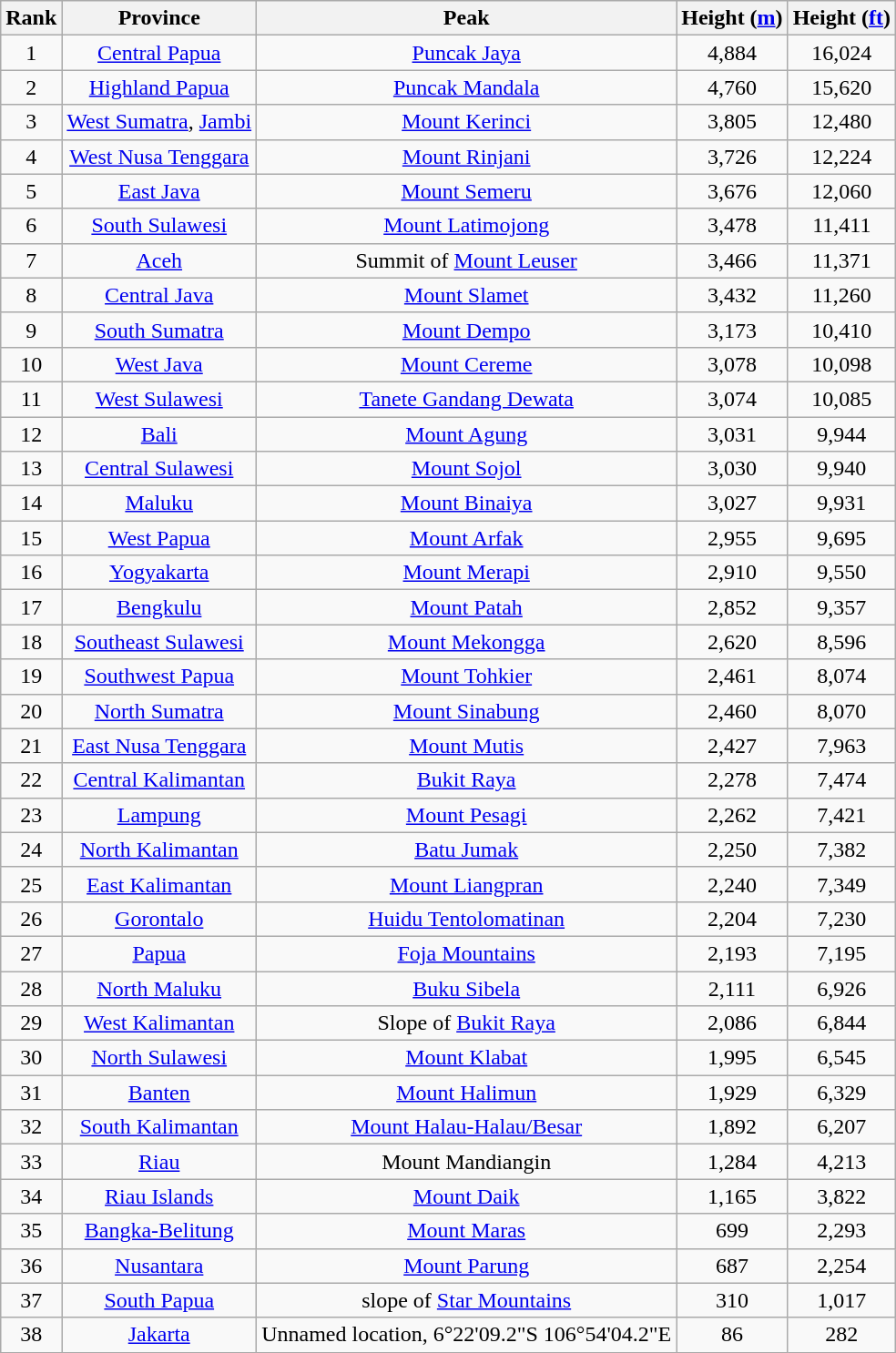<table class="wikitable sortable" style="text-align:center;">
<tr>
<th>Rank</th>
<th>Province</th>
<th>Peak</th>
<th>Height (<a href='#'>m</a>)</th>
<th>Height (<a href='#'>ft</a>)</th>
</tr>
<tr>
<td>1</td>
<td><a href='#'>Central Papua</a></td>
<td><a href='#'>Puncak Jaya</a></td>
<td>4,884</td>
<td>16,024</td>
</tr>
<tr>
<td>2</td>
<td><a href='#'>Highland Papua</a></td>
<td><a href='#'>Puncak Mandala</a></td>
<td>4,760</td>
<td>15,620</td>
</tr>
<tr>
<td>3</td>
<td><a href='#'>West Sumatra</a>, <a href='#'>Jambi</a></td>
<td><a href='#'>Mount Kerinci</a></td>
<td>3,805</td>
<td>12,480</td>
</tr>
<tr>
<td>4</td>
<td><a href='#'>West Nusa Tenggara</a></td>
<td><a href='#'>Mount Rinjani</a></td>
<td>3,726</td>
<td>12,224</td>
</tr>
<tr>
<td>5</td>
<td><a href='#'>East Java</a></td>
<td><a href='#'>Mount Semeru</a></td>
<td>3,676</td>
<td>12,060</td>
</tr>
<tr>
<td>6</td>
<td><a href='#'>South Sulawesi</a></td>
<td><a href='#'>Mount Latimojong</a></td>
<td>3,478</td>
<td>11,411</td>
</tr>
<tr>
<td>7</td>
<td><a href='#'>Aceh</a></td>
<td>Summit of <a href='#'>Mount Leuser</a></td>
<td>3,466</td>
<td>11,371</td>
</tr>
<tr>
<td>8</td>
<td><a href='#'>Central Java</a></td>
<td><a href='#'>Mount Slamet</a></td>
<td>3,432</td>
<td>11,260</td>
</tr>
<tr>
<td>9</td>
<td><a href='#'>South Sumatra</a></td>
<td><a href='#'>Mount Dempo</a></td>
<td>3,173</td>
<td>10,410</td>
</tr>
<tr>
<td>10</td>
<td><a href='#'>West Java</a></td>
<td><a href='#'>Mount Cereme</a></td>
<td>3,078</td>
<td>10,098</td>
</tr>
<tr>
<td>11</td>
<td><a href='#'>West Sulawesi</a></td>
<td><a href='#'>Tanete Gandang Dewata</a></td>
<td>3,074</td>
<td>10,085</td>
</tr>
<tr>
<td>12</td>
<td><a href='#'>Bali</a></td>
<td><a href='#'>Mount Agung</a></td>
<td>3,031</td>
<td>9,944</td>
</tr>
<tr>
<td>13</td>
<td><a href='#'>Central Sulawesi</a></td>
<td><a href='#'>Mount Sojol</a></td>
<td>3,030</td>
<td>9,940</td>
</tr>
<tr>
<td>14</td>
<td><a href='#'>Maluku</a></td>
<td><a href='#'>Mount Binaiya</a></td>
<td>3,027</td>
<td>9,931</td>
</tr>
<tr>
<td>15</td>
<td><a href='#'>West Papua</a></td>
<td><a href='#'>Mount Arfak</a></td>
<td>2,955</td>
<td>9,695</td>
</tr>
<tr>
<td>16</td>
<td><a href='#'>Yogyakarta</a></td>
<td><a href='#'>Mount Merapi</a></td>
<td>2,910</td>
<td>9,550</td>
</tr>
<tr>
<td>17</td>
<td><a href='#'>Bengkulu</a></td>
<td><a href='#'>Mount Patah</a></td>
<td>2,852</td>
<td>9,357</td>
</tr>
<tr>
<td>18</td>
<td><a href='#'>Southeast Sulawesi</a></td>
<td><a href='#'>Mount Mekongga</a></td>
<td>2,620</td>
<td>8,596</td>
</tr>
<tr>
<td>19</td>
<td><a href='#'>Southwest Papua</a></td>
<td><a href='#'>Mount Tohkier</a></td>
<td>2,461</td>
<td>8,074</td>
</tr>
<tr>
<td>20</td>
<td><a href='#'>North Sumatra</a></td>
<td><a href='#'>Mount Sinabung</a></td>
<td>2,460</td>
<td>8,070</td>
</tr>
<tr>
<td>21</td>
<td><a href='#'>East Nusa Tenggara</a></td>
<td><a href='#'>Mount Mutis</a></td>
<td>2,427</td>
<td>7,963</td>
</tr>
<tr>
<td>22</td>
<td><a href='#'>Central Kalimantan</a></td>
<td><a href='#'>Bukit Raya</a></td>
<td>2,278</td>
<td>7,474</td>
</tr>
<tr>
<td>23</td>
<td><a href='#'>Lampung</a></td>
<td><a href='#'>Mount Pesagi</a></td>
<td>2,262</td>
<td>7,421</td>
</tr>
<tr>
<td>24</td>
<td><a href='#'>North Kalimantan</a></td>
<td><a href='#'>Batu Jumak</a></td>
<td>2,250</td>
<td>7,382</td>
</tr>
<tr>
<td>25</td>
<td><a href='#'>East Kalimantan</a></td>
<td><a href='#'>Mount Liangpran</a></td>
<td>2,240</td>
<td>7,349</td>
</tr>
<tr>
<td>26</td>
<td><a href='#'>Gorontalo</a></td>
<td><a href='#'>Huidu Tentolomatinan</a></td>
<td>2,204</td>
<td>7,230</td>
</tr>
<tr>
<td>27</td>
<td><a href='#'>Papua</a></td>
<td><a href='#'>Foja Mountains</a></td>
<td>2,193</td>
<td>7,195</td>
</tr>
<tr>
<td>28</td>
<td><a href='#'>North Maluku</a></td>
<td><a href='#'>Buku Sibela</a></td>
<td>2,111</td>
<td>6,926</td>
</tr>
<tr>
<td>29</td>
<td><a href='#'>West Kalimantan</a></td>
<td>Slope of <a href='#'>Bukit Raya</a></td>
<td>2,086</td>
<td>6,844</td>
</tr>
<tr>
<td>30</td>
<td><a href='#'>North Sulawesi</a></td>
<td><a href='#'>Mount Klabat</a></td>
<td>1,995</td>
<td>6,545</td>
</tr>
<tr>
<td>31</td>
<td><a href='#'>Banten</a></td>
<td><a href='#'>Mount Halimun</a></td>
<td>1,929</td>
<td>6,329</td>
</tr>
<tr>
<td>32</td>
<td><a href='#'>South Kalimantan</a></td>
<td><a href='#'>Mount Halau-Halau/Besar</a></td>
<td>1,892</td>
<td>6,207</td>
</tr>
<tr>
<td>33</td>
<td><a href='#'>Riau</a></td>
<td>Mount Mandiangin</td>
<td>1,284</td>
<td>4,213</td>
</tr>
<tr>
<td>34</td>
<td><a href='#'>Riau Islands</a></td>
<td><a href='#'>Mount Daik</a></td>
<td>1,165</td>
<td>3,822</td>
</tr>
<tr>
<td>35</td>
<td><a href='#'>Bangka-Belitung</a></td>
<td><a href='#'>Mount Maras</a></td>
<td>699</td>
<td>2,293</td>
</tr>
<tr>
<td>36</td>
<td><a href='#'>Nusantara</a></td>
<td><a href='#'>Mount Parung</a></td>
<td>687</td>
<td>2,254</td>
</tr>
<tr>
<td>37</td>
<td><a href='#'>South Papua</a></td>
<td>slope of <a href='#'>Star Mountains</a></td>
<td>310</td>
<td>1,017</td>
</tr>
<tr>
<td>38</td>
<td><a href='#'>Jakarta</a></td>
<td>Unnamed location, 6°22'09.2"S 106°54'04.2"E </td>
<td>86</td>
<td>282</td>
</tr>
</table>
